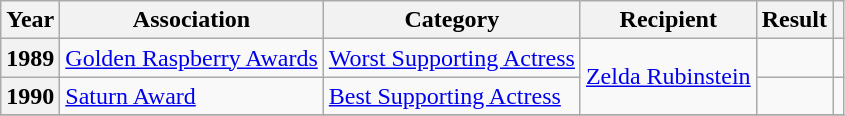<table class="wikitable unsortable plainrowheaders">
<tr>
<th>Year</th>
<th>Association</th>
<th>Category</th>
<th>Recipient</th>
<th>Result</th>
<th></th>
</tr>
<tr>
<th scope="row">1989</th>
<td><a href='#'>Golden Raspberry Awards</a></td>
<td><a href='#'>Worst Supporting Actress</a></td>
<td rowspan="2"><a href='#'>Zelda Rubinstein</a></td>
<td></td>
<td style="text-align:center;"></td>
</tr>
<tr>
<th scope="row">1990</th>
<td><a href='#'>Saturn Award</a></td>
<td><a href='#'>Best Supporting Actress</a></td>
<td></td>
<td style="text-align:center;"></td>
</tr>
<tr>
</tr>
</table>
